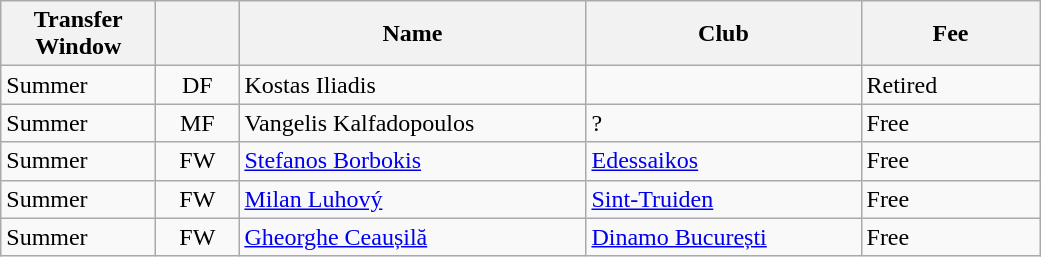<table class="wikitable plainrowheaders">
<tr>
<th scope="col" style="width:6em;">Transfer Window</th>
<th scope="col" style="width:3em;"></th>
<th scope="col" style="width:14em;">Name</th>
<th scope="col" style="width:11em;">Club</th>
<th scope="col" style="width:7em;">Fee</th>
</tr>
<tr>
<td>Summer</td>
<td align="center">DF</td>
<td> Kostas Iliadis</td>
<td></td>
<td>Retired</td>
</tr>
<tr>
<td>Summer</td>
<td align="center">MF</td>
<td> Vangelis  Kalfadopoulos</td>
<td>?</td>
<td>Free</td>
</tr>
<tr>
<td>Summer</td>
<td align="center">FW</td>
<td> <a href='#'>Stefanos Borbokis</a></td>
<td> <a href='#'>Edessaikos</a></td>
<td>Free</td>
</tr>
<tr>
<td>Summer</td>
<td align="center">FW</td>
<td> <a href='#'>Milan Luhový</a></td>
<td> <a href='#'>Sint-Truiden</a></td>
<td>Free</td>
</tr>
<tr>
<td>Summer</td>
<td align="center">FW</td>
<td> <a href='#'>Gheorghe Ceaușilă</a></td>
<td> <a href='#'>Dinamo București</a></td>
<td>Free</td>
</tr>
</table>
